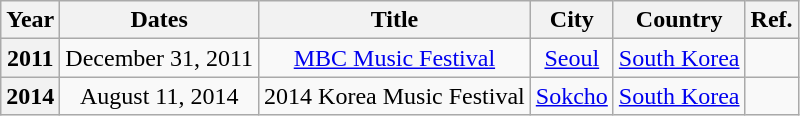<table class="wikitable plainrowheaders" style="text-align:center;">
<tr>
<th>Year</th>
<th>Dates</th>
<th>Title</th>
<th>City</th>
<th>Country</th>
<th><abbr>Ref.</abbr></th>
</tr>
<tr>
<th scope="row">2011</th>
<td>December 31, 2011</td>
<td><a href='#'>MBC Music Festival</a></td>
<td style="text-align:center;"><a href='#'>Seoul</a></td>
<td><a href='#'>South Korea</a></td>
<td></td>
</tr>
<tr>
<th scope="row">2014</th>
<td>August 11, 2014</td>
<td>2014 Korea Music Festival</td>
<td style="text-align:center;"><a href='#'>Sokcho</a></td>
<td><a href='#'>South Korea</a></td>
<td></td>
</tr>
</table>
